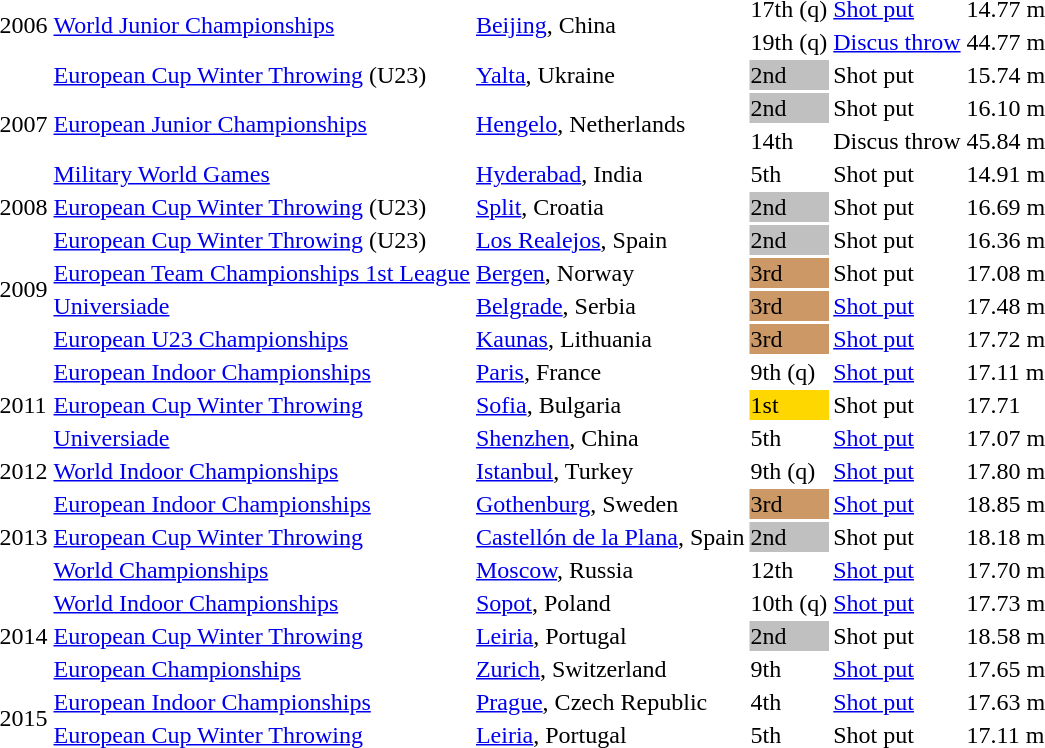<table>
<tr>
<td rowspan=2>2006</td>
<td rowspan=2><a href='#'>World Junior Championships</a></td>
<td rowspan=2><a href='#'>Beijing</a>, China</td>
<td>17th (q)</td>
<td><a href='#'>Shot put</a></td>
<td>14.77 m</td>
</tr>
<tr>
<td>19th (q)</td>
<td><a href='#'>Discus throw</a></td>
<td>44.77 m</td>
</tr>
<tr>
<td rowspan=4>2007</td>
<td><a href='#'>European Cup Winter Throwing</a> (U23)</td>
<td><a href='#'>Yalta</a>, Ukraine</td>
<td bgcolor=silver>2nd</td>
<td>Shot put</td>
<td>15.74 m</td>
</tr>
<tr>
<td rowspan=2><a href='#'>European Junior Championships</a></td>
<td rowspan=2><a href='#'>Hengelo</a>, Netherlands</td>
<td bgcolor=silver>2nd</td>
<td>Shot put</td>
<td>16.10 m</td>
</tr>
<tr>
<td>14th</td>
<td>Discus throw</td>
<td>45.84 m</td>
</tr>
<tr>
<td><a href='#'>Military World Games</a></td>
<td><a href='#'>Hyderabad</a>, India</td>
<td>5th</td>
<td>Shot put</td>
<td>14.91 m</td>
</tr>
<tr>
<td>2008</td>
<td><a href='#'>European Cup Winter Throwing</a> (U23)</td>
<td><a href='#'>Split</a>, Croatia</td>
<td bgcolor=silver>2nd</td>
<td>Shot put</td>
<td>16.69 m</td>
</tr>
<tr>
<td rowspan=4>2009</td>
<td><a href='#'>European Cup Winter Throwing</a> (U23)</td>
<td><a href='#'>Los Realejos</a>, Spain</td>
<td bgcolor=silver>2nd</td>
<td>Shot put</td>
<td>16.36 m</td>
</tr>
<tr>
<td><a href='#'>European Team Championships 1st League</a></td>
<td><a href='#'>Bergen</a>, Norway</td>
<td bgcolor=cc9966>3rd</td>
<td>Shot put</td>
<td>17.08 m</td>
</tr>
<tr>
<td><a href='#'>Universiade</a></td>
<td><a href='#'>Belgrade</a>, Serbia</td>
<td bgcolor=cc9966>3rd</td>
<td><a href='#'>Shot put</a></td>
<td>17.48 m</td>
</tr>
<tr>
<td><a href='#'>European U23 Championships</a></td>
<td><a href='#'>Kaunas</a>, Lithuania</td>
<td bgcolor=cc9966>3rd</td>
<td><a href='#'>Shot put</a></td>
<td>17.72 m</td>
</tr>
<tr>
<td rowspan=3>2011</td>
<td><a href='#'>European Indoor Championships</a></td>
<td><a href='#'>Paris</a>, France</td>
<td>9th (q)</td>
<td><a href='#'>Shot put</a></td>
<td>17.11 m</td>
</tr>
<tr>
<td><a href='#'>European Cup Winter Throwing</a></td>
<td><a href='#'>Sofia</a>, Bulgaria</td>
<td bgcolor=gold>1st</td>
<td>Shot put</td>
<td>17.71</td>
</tr>
<tr>
<td><a href='#'>Universiade</a></td>
<td><a href='#'>Shenzhen</a>, China</td>
<td>5th</td>
<td><a href='#'>Shot put</a></td>
<td>17.07 m</td>
</tr>
<tr>
<td>2012</td>
<td><a href='#'>World Indoor Championships</a></td>
<td><a href='#'>Istanbul</a>, Turkey</td>
<td>9th (q)</td>
<td><a href='#'>Shot put</a></td>
<td>17.80 m</td>
</tr>
<tr>
<td rowspan=3>2013</td>
<td><a href='#'>European Indoor Championships</a></td>
<td><a href='#'>Gothenburg</a>, Sweden</td>
<td bgcolor=cc9966>3rd</td>
<td><a href='#'>Shot put</a></td>
<td>18.85 m</td>
</tr>
<tr>
<td><a href='#'>European Cup Winter Throwing</a></td>
<td><a href='#'>Castellón de la Plana</a>, Spain</td>
<td bgcolor=silver>2nd</td>
<td>Shot put</td>
<td>18.18 m</td>
</tr>
<tr>
<td><a href='#'>World Championships</a></td>
<td><a href='#'>Moscow</a>, Russia</td>
<td>12th</td>
<td><a href='#'>Shot put</a></td>
<td>17.70 m</td>
</tr>
<tr>
<td rowspan=3>2014</td>
<td><a href='#'>World Indoor Championships</a></td>
<td><a href='#'>Sopot</a>, Poland</td>
<td>10th (q)</td>
<td><a href='#'>Shot put</a></td>
<td>17.73 m</td>
</tr>
<tr>
<td><a href='#'>European Cup Winter Throwing</a></td>
<td><a href='#'>Leiria</a>, Portugal</td>
<td bgcolor=silver>2nd</td>
<td>Shot put</td>
<td>18.58 m</td>
</tr>
<tr>
<td><a href='#'>European Championships</a></td>
<td><a href='#'>Zurich</a>, Switzerland</td>
<td>9th</td>
<td><a href='#'>Shot put</a></td>
<td>17.65 m</td>
</tr>
<tr>
<td rowspan=2>2015</td>
<td><a href='#'>European Indoor Championships</a></td>
<td><a href='#'>Prague</a>, Czech Republic</td>
<td>4th</td>
<td><a href='#'>Shot put</a></td>
<td>17.63 m</td>
</tr>
<tr>
<td><a href='#'>European Cup Winter Throwing</a></td>
<td><a href='#'>Leiria</a>, Portugal</td>
<td>5th</td>
<td>Shot put</td>
<td>17.11 m</td>
</tr>
</table>
